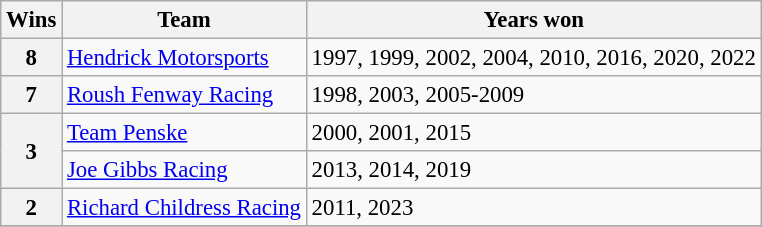<table class="wikitable" style="font-size: 95%;">
<tr>
<th>Wins</th>
<th>Team</th>
<th>Years won</th>
</tr>
<tr>
<th>8</th>
<td><a href='#'>Hendrick Motorsports</a></td>
<td>1997, 1999, 2002, 2004, 2010, 2016, 2020, 2022</td>
</tr>
<tr>
<th>7</th>
<td><a href='#'>Roush Fenway Racing</a></td>
<td>1998, 2003, 2005-2009</td>
</tr>
<tr>
<th rowspan="2">3</th>
<td><a href='#'>Team Penske</a></td>
<td>2000, 2001, 2015</td>
</tr>
<tr>
<td><a href='#'>Joe Gibbs Racing</a></td>
<td>2013, 2014, 2019</td>
</tr>
<tr>
<th rownspan="1">2</th>
<td><a href='#'>Richard Childress Racing</a></td>
<td>2011, 2023</td>
</tr>
<tr>
</tr>
</table>
